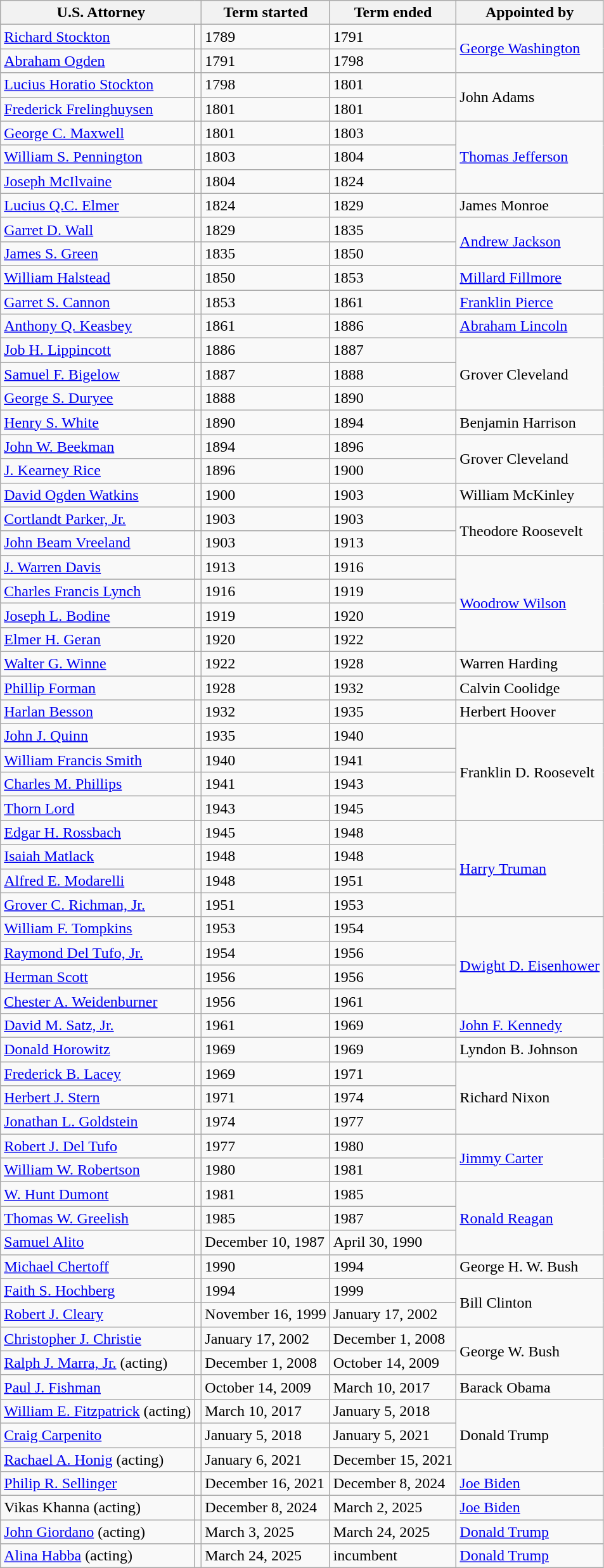<table class="wikitable">
<tr>
<th colspan="2">U.S. Attorney</th>
<th>Term started</th>
<th>Term ended</th>
<th>Appointed by</th>
</tr>
<tr>
<td><a href='#'>Richard Stockton</a></td>
<td></td>
<td>1789</td>
<td>1791</td>
<td rowspan="2"><a href='#'>George Washington</a></td>
</tr>
<tr>
<td><a href='#'>Abraham Ogden</a></td>
<td></td>
<td>1791</td>
<td>1798</td>
</tr>
<tr>
<td><a href='#'>Lucius Horatio Stockton</a></td>
<td></td>
<td>1798</td>
<td>1801</td>
<td rowspan="2">John Adams</td>
</tr>
<tr>
<td><a href='#'>Frederick Frelinghuysen</a></td>
<td></td>
<td>1801</td>
<td>1801</td>
</tr>
<tr>
<td><a href='#'>George C. Maxwell</a></td>
<td></td>
<td>1801</td>
<td>1803</td>
<td rowspan="3"><a href='#'>Thomas Jefferson</a></td>
</tr>
<tr>
<td><a href='#'>William S. Pennington</a></td>
<td></td>
<td>1803</td>
<td>1804</td>
</tr>
<tr>
<td><a href='#'>Joseph McIlvaine</a></td>
<td></td>
<td>1804</td>
<td>1824</td>
</tr>
<tr>
<td><a href='#'>Lucius Q.C. Elmer</a></td>
<td></td>
<td>1824</td>
<td>1829</td>
<td>James Monroe</td>
</tr>
<tr>
<td><a href='#'>Garret D. Wall</a></td>
<td></td>
<td>1829</td>
<td>1835</td>
<td rowspan="2"><a href='#'>Andrew Jackson</a></td>
</tr>
<tr>
<td><a href='#'>James S. Green</a></td>
<td></td>
<td>1835</td>
<td>1850</td>
</tr>
<tr>
<td><a href='#'>William Halstead</a></td>
<td></td>
<td>1850</td>
<td>1853</td>
<td><a href='#'>Millard Fillmore</a></td>
</tr>
<tr>
<td><a href='#'>Garret S. Cannon</a></td>
<td></td>
<td>1853</td>
<td>1861</td>
<td><a href='#'>Franklin Pierce</a></td>
</tr>
<tr>
<td><a href='#'>Anthony Q. Keasbey</a></td>
<td></td>
<td>1861</td>
<td>1886</td>
<td><a href='#'>Abraham Lincoln</a></td>
</tr>
<tr>
<td><a href='#'>Job H. Lippincott</a></td>
<td></td>
<td>1886</td>
<td>1887</td>
<td rowspan="3">Grover Cleveland</td>
</tr>
<tr>
<td><a href='#'>Samuel F. Bigelow</a></td>
<td></td>
<td>1887</td>
<td>1888</td>
</tr>
<tr>
<td><a href='#'>George S. Duryee</a></td>
<td></td>
<td>1888</td>
<td>1890</td>
</tr>
<tr>
<td><a href='#'>Henry S. White</a></td>
<td></td>
<td>1890</td>
<td>1894</td>
<td>Benjamin Harrison</td>
</tr>
<tr>
<td><a href='#'>John W. Beekman</a></td>
<td></td>
<td>1894</td>
<td>1896</td>
<td rowspan="2">Grover Cleveland</td>
</tr>
<tr>
<td><a href='#'>J. Kearney Rice</a></td>
<td></td>
<td>1896</td>
<td>1900</td>
</tr>
<tr>
<td><a href='#'>David Ogden Watkins</a></td>
<td></td>
<td>1900</td>
<td>1903</td>
<td>William McKinley</td>
</tr>
<tr>
<td><a href='#'>Cortlandt Parker, Jr.</a></td>
<td></td>
<td>1903</td>
<td>1903</td>
<td rowspan="2">Theodore Roosevelt</td>
</tr>
<tr>
<td><a href='#'>John Beam Vreeland</a></td>
<td></td>
<td>1903</td>
<td>1913</td>
</tr>
<tr>
<td><a href='#'>J. Warren Davis</a></td>
<td></td>
<td>1913</td>
<td>1916</td>
<td rowspan="4"><a href='#'>Woodrow Wilson</a></td>
</tr>
<tr>
<td><a href='#'>Charles Francis Lynch</a></td>
<td></td>
<td>1916</td>
<td>1919</td>
</tr>
<tr>
<td><a href='#'>Joseph L. Bodine</a></td>
<td></td>
<td>1919</td>
<td>1920</td>
</tr>
<tr>
<td><a href='#'>Elmer H. Geran</a></td>
<td></td>
<td>1920</td>
<td>1922</td>
</tr>
<tr>
<td><a href='#'>Walter G. Winne</a></td>
<td></td>
<td>1922</td>
<td>1928</td>
<td>Warren Harding</td>
</tr>
<tr>
<td><a href='#'>Phillip Forman</a></td>
<td></td>
<td>1928</td>
<td>1932</td>
<td>Calvin Coolidge</td>
</tr>
<tr>
<td><a href='#'>Harlan Besson</a></td>
<td></td>
<td>1932</td>
<td>1935</td>
<td>Herbert Hoover</td>
</tr>
<tr>
<td><a href='#'>John J. Quinn</a></td>
<td></td>
<td>1935</td>
<td>1940</td>
<td rowspan="4">Franklin D. Roosevelt</td>
</tr>
<tr>
<td><a href='#'>William Francis Smith</a></td>
<td></td>
<td>1940</td>
<td>1941</td>
</tr>
<tr>
<td><a href='#'>Charles M. Phillips</a></td>
<td></td>
<td>1941</td>
<td>1943</td>
</tr>
<tr>
<td><a href='#'>Thorn Lord</a></td>
<td></td>
<td>1943</td>
<td>1945</td>
</tr>
<tr>
<td><a href='#'>Edgar H. Rossbach</a></td>
<td></td>
<td>1945</td>
<td>1948</td>
<td rowspan="4"><a href='#'>Harry Truman</a></td>
</tr>
<tr>
<td><a href='#'>Isaiah Matlack</a></td>
<td></td>
<td>1948</td>
<td>1948</td>
</tr>
<tr>
<td><a href='#'>Alfred E. Modarelli</a></td>
<td></td>
<td>1948</td>
<td>1951</td>
</tr>
<tr>
<td><a href='#'>Grover C. Richman, Jr.</a></td>
<td></td>
<td>1951</td>
<td>1953</td>
</tr>
<tr>
<td><a href='#'>William F. Tompkins</a></td>
<td></td>
<td>1953</td>
<td>1954</td>
<td rowspan="4"><a href='#'>Dwight D. Eisenhower</a></td>
</tr>
<tr>
<td><a href='#'>Raymond Del Tufo, Jr.</a></td>
<td></td>
<td>1954</td>
<td>1956</td>
</tr>
<tr>
<td><a href='#'>Herman Scott</a></td>
<td></td>
<td>1956</td>
<td>1956</td>
</tr>
<tr>
<td><a href='#'>Chester A. Weidenburner</a></td>
<td></td>
<td>1956</td>
<td>1961</td>
</tr>
<tr>
<td><a href='#'>David M. Satz, Jr.</a></td>
<td></td>
<td>1961</td>
<td>1969</td>
<td><a href='#'>John F. Kennedy</a></td>
</tr>
<tr>
<td><a href='#'>Donald Horowitz</a></td>
<td></td>
<td>1969</td>
<td>1969</td>
<td>Lyndon B. Johnson</td>
</tr>
<tr>
<td><a href='#'>Frederick B. Lacey</a></td>
<td></td>
<td>1969</td>
<td>1971</td>
<td rowspan="3">Richard Nixon</td>
</tr>
<tr>
<td><a href='#'>Herbert J. Stern</a></td>
<td></td>
<td>1971</td>
<td>1974</td>
</tr>
<tr>
<td><a href='#'>Jonathan L. Goldstein</a></td>
<td></td>
<td>1974</td>
<td>1977</td>
</tr>
<tr>
<td><a href='#'>Robert J. Del Tufo</a></td>
<td></td>
<td>1977</td>
<td>1980</td>
<td rowspan="2"><a href='#'>Jimmy Carter</a></td>
</tr>
<tr>
<td><a href='#'>William W. Robertson</a></td>
<td></td>
<td>1980</td>
<td>1981</td>
</tr>
<tr>
<td><a href='#'>W. Hunt Dumont</a></td>
<td></td>
<td>1981</td>
<td>1985</td>
<td rowspan="3"><a href='#'>Ronald Reagan</a></td>
</tr>
<tr>
<td><a href='#'>Thomas W. Greelish</a></td>
<td></td>
<td>1985</td>
<td>1987</td>
</tr>
<tr>
<td><a href='#'>Samuel Alito</a></td>
<td></td>
<td>December 10, 1987</td>
<td>April 30, 1990</td>
</tr>
<tr>
<td><a href='#'>Michael Chertoff</a></td>
<td></td>
<td>1990</td>
<td>1994</td>
<td>George H. W. Bush</td>
</tr>
<tr>
<td><a href='#'>Faith S. Hochberg</a></td>
<td></td>
<td>1994</td>
<td>1999</td>
<td rowspan="2">Bill Clinton</td>
</tr>
<tr>
<td><a href='#'>Robert J. Cleary</a></td>
<td></td>
<td>November 16, 1999</td>
<td>January 17, 2002</td>
</tr>
<tr>
<td><a href='#'>Christopher J. Christie</a></td>
<td></td>
<td>January 17, 2002</td>
<td>December 1, 2008</td>
<td rowspan="2">George W. Bush</td>
</tr>
<tr>
<td><a href='#'>Ralph J. Marra, Jr.</a> (acting)</td>
<td></td>
<td>December 1, 2008</td>
<td>October 14, 2009</td>
</tr>
<tr>
<td><a href='#'>Paul J. Fishman</a></td>
<td></td>
<td>October 14, 2009</td>
<td>March 10, 2017</td>
<td>Barack Obama</td>
</tr>
<tr>
<td><a href='#'>William E. Fitzpatrick</a> (acting)</td>
<td></td>
<td>March 10, 2017</td>
<td>January 5, 2018</td>
<td rowspan="3">Donald Trump</td>
</tr>
<tr>
<td><a href='#'>Craig Carpenito</a></td>
<td></td>
<td>January 5, 2018</td>
<td>January 5, 2021</td>
</tr>
<tr>
<td><a href='#'>Rachael A. Honig</a> (acting)</td>
<td></td>
<td>January 6, 2021</td>
<td>December 15, 2021</td>
</tr>
<tr>
<td><a href='#'>Philip R. Sellinger</a></td>
<td></td>
<td>December 16, 2021</td>
<td>December 8, 2024</td>
<td><a href='#'>Joe Biden</a></td>
</tr>
<tr>
<td>Vikas Khanna (acting)</td>
<td></td>
<td>December 8, 2024</td>
<td>March 2, 2025</td>
<td><a href='#'>Joe Biden</a></td>
</tr>
<tr>
<td><a href='#'>John Giordano</a> (acting)</td>
<td></td>
<td>March 3, 2025</td>
<td>March 24, 2025</td>
<td><a href='#'>Donald Trump</a></td>
</tr>
<tr>
<td><a href='#'>Alina Habba</a> (acting)</td>
<td></td>
<td>March 24, 2025</td>
<td>incumbent</td>
<td><a href='#'>Donald Trump</a></td>
</tr>
</table>
